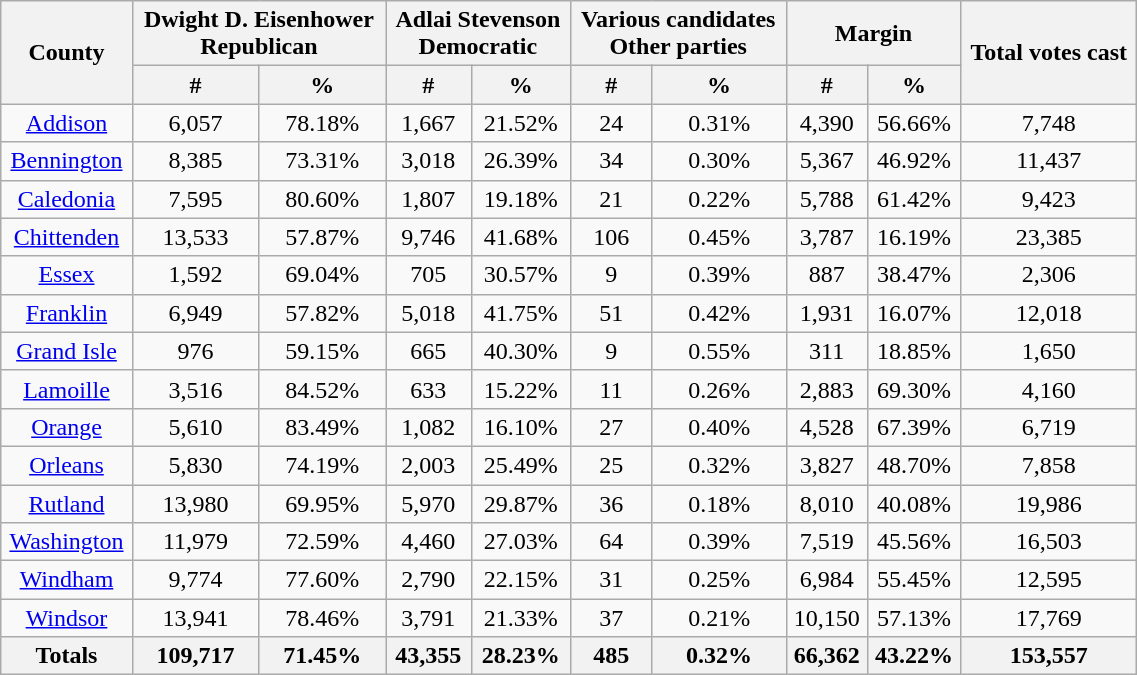<table width="60%"  class="wikitable sortable" style="text-align:center">
<tr>
<th rowspan="2">County</th>
<th style="text-align:center;" colspan="2">Dwight D. Eisenhower<br>Republican</th>
<th style="text-align:center;" colspan="2">Adlai Stevenson<br>Democratic</th>
<th style="text-align:center;" colspan="2">Various candidates<br>Other parties</th>
<th style="text-align:center;" colspan="2">Margin</th>
<th style="text-align:center;" rowspan="2">Total votes cast</th>
</tr>
<tr>
<th data-sort-type="number">#</th>
<th data-sort-type="number">%</th>
<th data-sort-type="number">#</th>
<th data-sort-type="number">%</th>
<th data-sort-type="number">#</th>
<th data-sort-type="number">%</th>
<th data-sort-type="number">#</th>
<th data-sort-type="number">%</th>
</tr>
<tr style="text-align:center;">
<td><a href='#'>Addison</a></td>
<td>6,057</td>
<td>78.18%</td>
<td>1,667</td>
<td>21.52%</td>
<td>24</td>
<td>0.31%</td>
<td>4,390</td>
<td>56.66%</td>
<td>7,748</td>
</tr>
<tr style="text-align:center;">
<td><a href='#'>Bennington</a></td>
<td>8,385</td>
<td>73.31%</td>
<td>3,018</td>
<td>26.39%</td>
<td>34</td>
<td>0.30%</td>
<td>5,367</td>
<td>46.92%</td>
<td>11,437</td>
</tr>
<tr style="text-align:center;">
<td><a href='#'>Caledonia</a></td>
<td>7,595</td>
<td>80.60%</td>
<td>1,807</td>
<td>19.18%</td>
<td>21</td>
<td>0.22%</td>
<td>5,788</td>
<td>61.42%</td>
<td>9,423</td>
</tr>
<tr style="text-align:center;">
<td><a href='#'>Chittenden</a></td>
<td>13,533</td>
<td>57.87%</td>
<td>9,746</td>
<td>41.68%</td>
<td>106</td>
<td>0.45%</td>
<td>3,787</td>
<td>16.19%</td>
<td>23,385</td>
</tr>
<tr style="text-align:center;">
<td><a href='#'>Essex</a></td>
<td>1,592</td>
<td>69.04%</td>
<td>705</td>
<td>30.57%</td>
<td>9</td>
<td>0.39%</td>
<td>887</td>
<td>38.47%</td>
<td>2,306</td>
</tr>
<tr style="text-align:center;">
<td><a href='#'>Franklin</a></td>
<td>6,949</td>
<td>57.82%</td>
<td>5,018</td>
<td>41.75%</td>
<td>51</td>
<td>0.42%</td>
<td>1,931</td>
<td>16.07%</td>
<td>12,018</td>
</tr>
<tr style="text-align:center;">
<td><a href='#'>Grand Isle</a></td>
<td>976</td>
<td>59.15%</td>
<td>665</td>
<td>40.30%</td>
<td>9</td>
<td>0.55%</td>
<td>311</td>
<td>18.85%</td>
<td>1,650</td>
</tr>
<tr style="text-align:center;">
<td><a href='#'>Lamoille</a></td>
<td>3,516</td>
<td>84.52%</td>
<td>633</td>
<td>15.22%</td>
<td>11</td>
<td>0.26%</td>
<td>2,883</td>
<td>69.30%</td>
<td>4,160</td>
</tr>
<tr style="text-align:center;">
<td><a href='#'>Orange</a></td>
<td>5,610</td>
<td>83.49%</td>
<td>1,082</td>
<td>16.10%</td>
<td>27</td>
<td>0.40%</td>
<td>4,528</td>
<td>67.39%</td>
<td>6,719</td>
</tr>
<tr style="text-align:center;">
<td><a href='#'>Orleans</a></td>
<td>5,830</td>
<td>74.19%</td>
<td>2,003</td>
<td>25.49%</td>
<td>25</td>
<td>0.32%</td>
<td>3,827</td>
<td>48.70%</td>
<td>7,858</td>
</tr>
<tr style="text-align:center;">
<td><a href='#'>Rutland</a></td>
<td>13,980</td>
<td>69.95%</td>
<td>5,970</td>
<td>29.87%</td>
<td>36</td>
<td>0.18%</td>
<td>8,010</td>
<td>40.08%</td>
<td>19,986</td>
</tr>
<tr style="text-align:center;">
<td><a href='#'>Washington</a></td>
<td>11,979</td>
<td>72.59%</td>
<td>4,460</td>
<td>27.03%</td>
<td>64</td>
<td>0.39%</td>
<td>7,519</td>
<td>45.56%</td>
<td>16,503</td>
</tr>
<tr style="text-align:center;">
<td><a href='#'>Windham</a></td>
<td>9,774</td>
<td>77.60%</td>
<td>2,790</td>
<td>22.15%</td>
<td>31</td>
<td>0.25%</td>
<td>6,984</td>
<td>55.45%</td>
<td>12,595</td>
</tr>
<tr style="text-align:center;">
<td><a href='#'>Windsor</a></td>
<td>13,941</td>
<td>78.46%</td>
<td>3,791</td>
<td>21.33%</td>
<td>37</td>
<td>0.21%</td>
<td>10,150</td>
<td>57.13%</td>
<td>17,769</td>
</tr>
<tr style="text-align:center;">
<th>Totals</th>
<th>109,717</th>
<th>71.45%</th>
<th>43,355</th>
<th>28.23%</th>
<th>485</th>
<th>0.32%</th>
<th>66,362</th>
<th>43.22%</th>
<th>153,557</th>
</tr>
</table>
